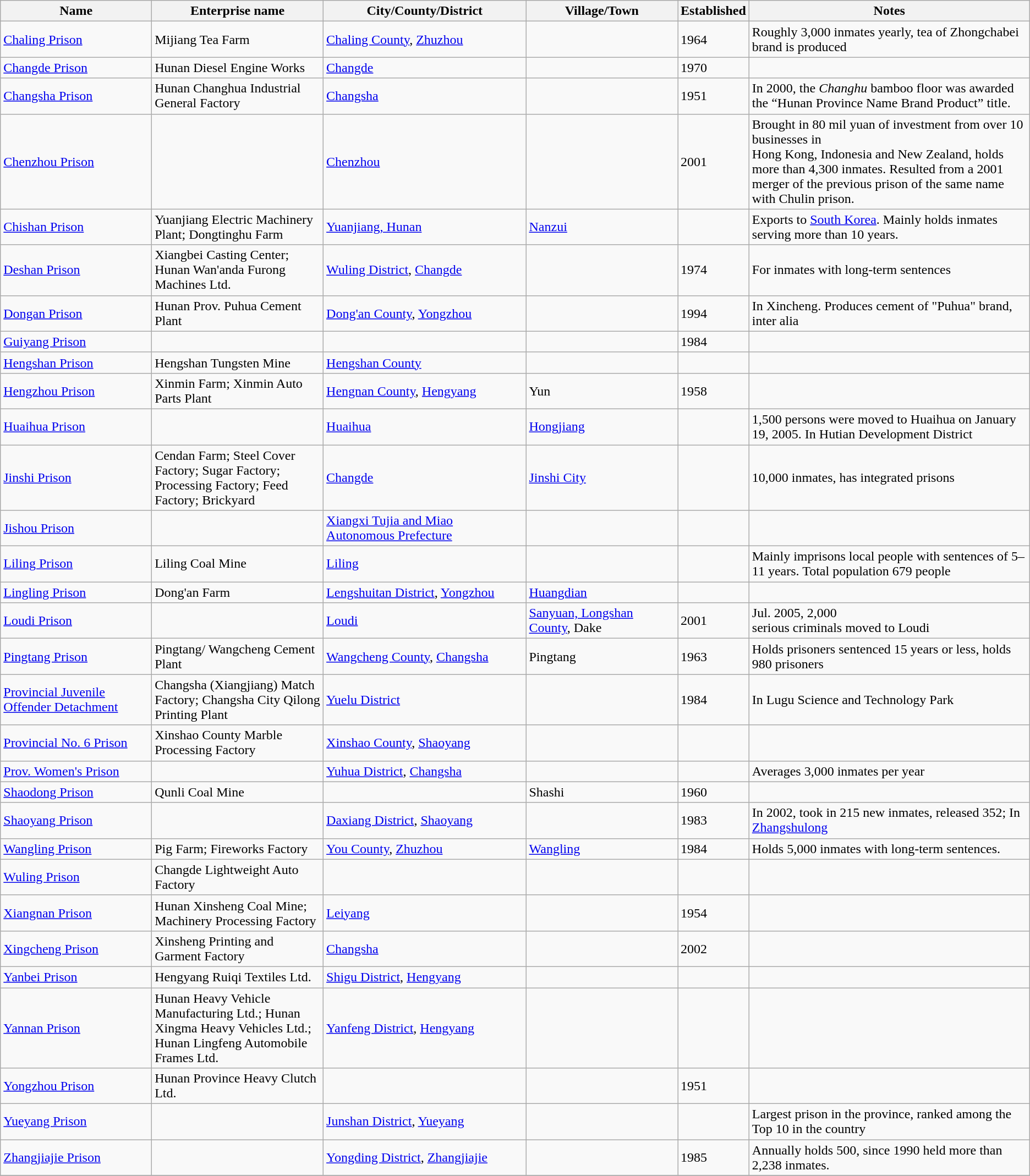<table class="wikitable">
<tr>
<th width=15%>Name</th>
<th width=17%>Enterprise name</th>
<th width=20%>City/County/District</th>
<th width=15%>Village/Town</th>
<th width=5%>Established</th>
<th width=28%>Notes</th>
</tr>
<tr>
<td><a href='#'>Chaling Prison</a></td>
<td>Mijiang Tea Farm</td>
<td><a href='#'>Chaling County</a>, <a href='#'>Zhuzhou</a></td>
<td></td>
<td>1964</td>
<td>Roughly 3,000 inmates yearly, tea of Zhongchabei brand is produced</td>
</tr>
<tr>
<td><a href='#'>Changde Prison</a></td>
<td>Hunan Diesel Engine Works</td>
<td><a href='#'>Changde</a></td>
<td></td>
<td>1970</td>
<td></td>
</tr>
<tr>
<td><a href='#'>Changsha Prison</a></td>
<td>Hunan Changhua Industrial General Factory</td>
<td><a href='#'>Changsha</a></td>
<td></td>
<td>1951</td>
<td>In 2000, the <em>Changhu</em> bamboo floor was awarded the “Hunan Province Name Brand Product” title.</td>
</tr>
<tr>
<td><a href='#'>Chenzhou Prison</a></td>
<td></td>
<td><a href='#'>Chenzhou</a></td>
<td></td>
<td>2001</td>
<td>Brought in 80 mil yuan of investment from over 10 businesses in<br>Hong Kong, Indonesia and New Zealand, holds more than 4,300 inmates. Resulted from a 2001 merger of the previous prison of the same name with Chulin prison.</td>
</tr>
<tr>
<td><a href='#'>Chishan Prison</a></td>
<td>Yuanjiang Electric Machinery Plant; Dongtinghu Farm</td>
<td><a href='#'>Yuanjiang, Hunan</a></td>
<td><a href='#'>Nanzui</a></td>
<td></td>
<td>Exports to <a href='#'>South Korea</a>. Mainly holds inmates serving more than 10 years.</td>
</tr>
<tr>
<td><a href='#'>Deshan Prison</a></td>
<td>Xiangbei Casting Center; Hunan Wan'anda Furong Machines Ltd.</td>
<td><a href='#'>Wuling District</a>, <a href='#'>Changde</a></td>
<td></td>
<td>1974</td>
<td>For inmates with long-term sentences</td>
</tr>
<tr>
<td><a href='#'>Dongan Prison</a></td>
<td>Hunan Prov. Puhua Cement Plant</td>
<td><a href='#'>Dong'an County</a>, <a href='#'>Yongzhou</a></td>
<td></td>
<td>1994</td>
<td>In Xincheng. Produces cement of "Puhua" brand, inter alia</td>
</tr>
<tr>
<td><a href='#'>Guiyang Prison</a></td>
<td></td>
<td></td>
<td></td>
<td>1984</td>
<td></td>
</tr>
<tr>
<td><a href='#'>Hengshan Prison</a></td>
<td>Hengshan Tungsten Mine</td>
<td><a href='#'>Hengshan County</a></td>
<td></td>
<td></td>
<td></td>
</tr>
<tr>
<td><a href='#'>Hengzhou Prison</a></td>
<td>Xinmin Farm; Xinmin Auto Parts Plant</td>
<td><a href='#'>Hengnan County</a>, <a href='#'>Hengyang</a></td>
<td>Yun</td>
<td>1958</td>
<td></td>
</tr>
<tr>
<td><a href='#'>Huaihua Prison</a></td>
<td></td>
<td><a href='#'>Huaihua</a></td>
<td><a href='#'>Hongjiang</a></td>
<td></td>
<td>1,500 persons were moved to Huaihua on January 19, 2005. In Hutian Development District</td>
</tr>
<tr>
<td><a href='#'>Jinshi Prison</a></td>
<td>Cendan Farm; Steel Cover Factory; Sugar Factory; Processing Factory; Feed Factory; Brickyard</td>
<td><a href='#'>Changde</a></td>
<td><a href='#'>Jinshi City</a></td>
<td></td>
<td>10,000 inmates, has integrated prisons</td>
</tr>
<tr>
<td><a href='#'>Jishou Prison</a></td>
<td></td>
<td><a href='#'>Xiangxi Tujia and Miao Autonomous Prefecture</a></td>
<td></td>
<td></td>
<td></td>
</tr>
<tr>
<td><a href='#'>Liling Prison</a></td>
<td>Liling Coal Mine</td>
<td><a href='#'>Liling</a></td>
<td></td>
<td></td>
<td>Mainly imprisons local people with sentences of 5–11 years. Total population 679 people</td>
</tr>
<tr>
<td><a href='#'>Lingling Prison</a></td>
<td>Dong'an Farm</td>
<td><a href='#'>Lengshuitan District</a>, <a href='#'>Yongzhou</a></td>
<td><a href='#'>Huangdian</a></td>
<td></td>
<td></td>
</tr>
<tr>
<td><a href='#'>Loudi Prison</a></td>
<td></td>
<td><a href='#'>Loudi</a></td>
<td><a href='#'>Sanyuan, Longshan County</a>, Dake</td>
<td>2001</td>
<td>Jul. 2005, 2,000<br>serious criminals moved to Loudi</td>
</tr>
<tr>
<td><a href='#'>Pingtang Prison</a></td>
<td>Pingtang/ Wangcheng Cement Plant</td>
<td><a href='#'>Wangcheng County</a>, <a href='#'>Changsha</a></td>
<td>Pingtang</td>
<td>1963</td>
<td>Holds prisoners sentenced 15 years or less, holds 980 prisoners</td>
</tr>
<tr>
<td><a href='#'>Provincial Juvenile Offender Detachment</a></td>
<td>Changsha (Xiangjiang) Match Factory; Changsha City Qilong Printing Plant</td>
<td><a href='#'>Yuelu District</a></td>
<td></td>
<td>1984</td>
<td>In Lugu Science and Technology Park</td>
</tr>
<tr>
<td><a href='#'>Provincial No. 6 Prison</a></td>
<td>Xinshao County Marble Processing Factory</td>
<td><a href='#'>Xinshao County</a>, <a href='#'>Shaoyang</a></td>
<td></td>
<td></td>
<td></td>
</tr>
<tr>
<td><a href='#'>Prov. Women's Prison</a></td>
<td></td>
<td><a href='#'>Yuhua District</a>, <a href='#'>Changsha</a></td>
<td></td>
<td></td>
<td>Averages 3,000 inmates per year</td>
</tr>
<tr>
<td><a href='#'>Shaodong Prison</a></td>
<td>Qunli Coal Mine</td>
<td></td>
<td>Shashi</td>
<td>1960</td>
<td></td>
</tr>
<tr>
<td><a href='#'>Shaoyang Prison</a></td>
<td></td>
<td><a href='#'>Daxiang District</a>, <a href='#'>Shaoyang</a></td>
<td></td>
<td>1983</td>
<td>In 2002, took in 215 new inmates, released 352; In <a href='#'>Zhangshulong</a></td>
</tr>
<tr>
<td><a href='#'>Wangling Prison</a></td>
<td>Pig Farm; Fireworks Factory</td>
<td><a href='#'>You County</a>, <a href='#'>Zhuzhou</a></td>
<td><a href='#'>Wangling</a></td>
<td>1984</td>
<td>Holds 5,000 inmates with long-term sentences.</td>
</tr>
<tr>
<td><a href='#'>Wuling Prison</a></td>
<td>Changde Lightweight Auto Factory</td>
<td></td>
<td></td>
<td></td>
<td></td>
</tr>
<tr>
<td><a href='#'>Xiangnan Prison</a></td>
<td>Hunan Xinsheng Coal Mine; Machinery Processing Factory</td>
<td><a href='#'>Leiyang</a></td>
<td></td>
<td>1954</td>
<td></td>
</tr>
<tr>
<td><a href='#'>Xingcheng Prison</a></td>
<td>Xinsheng Printing and Garment Factory</td>
<td><a href='#'>Changsha</a></td>
<td></td>
<td>2002</td>
<td></td>
</tr>
<tr>
<td><a href='#'>Yanbei Prison</a></td>
<td>Hengyang Ruiqi Textiles Ltd.</td>
<td><a href='#'>Shigu District</a>, <a href='#'>Hengyang</a></td>
<td></td>
<td></td>
<td></td>
</tr>
<tr>
<td><a href='#'>Yannan Prison</a></td>
<td>Hunan Heavy Vehicle Manufacturing Ltd.; Hunan Xingma Heavy Vehicles Ltd.; Hunan Lingfeng Automobile Frames Ltd.</td>
<td><a href='#'>Yanfeng District</a>, <a href='#'>Hengyang</a></td>
<td></td>
<td></td>
<td></td>
</tr>
<tr>
<td><a href='#'>Yongzhou Prison</a></td>
<td>Hunan Province Heavy Clutch Ltd.</td>
<td></td>
<td></td>
<td>1951</td>
<td></td>
</tr>
<tr>
<td><a href='#'>Yueyang Prison</a></td>
<td></td>
<td><a href='#'>Junshan District</a>, <a href='#'>Yueyang</a></td>
<td></td>
<td></td>
<td>Largest prison in the province, ranked among the Top 10 in the country</td>
</tr>
<tr>
<td><a href='#'>Zhangjiajie Prison</a></td>
<td></td>
<td><a href='#'>Yongding District</a>, <a href='#'>Zhangjiajie</a></td>
<td></td>
<td>1985</td>
<td>Annually holds 500, since 1990 held more than 2,238 inmates.</td>
</tr>
<tr>
</tr>
</table>
